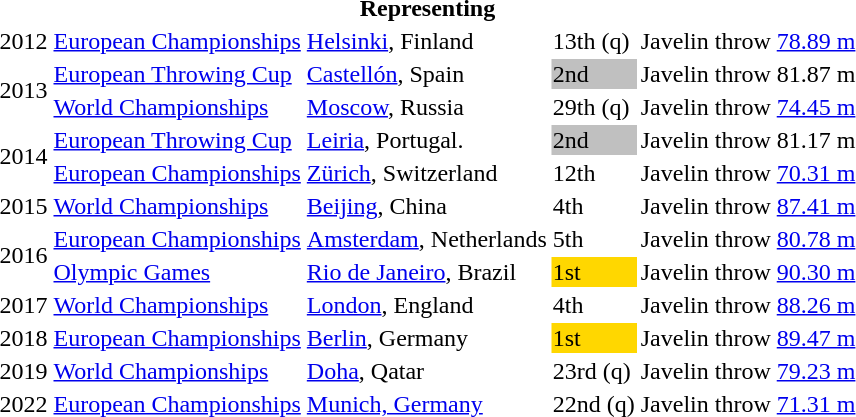<table>
<tr>
<th colspan="6">Representing </th>
</tr>
<tr>
<td>2012</td>
<td><a href='#'>European Championships</a></td>
<td><a href='#'>Helsinki</a>, Finland</td>
<td>13th (q)</td>
<td>Javelin throw</td>
<td><a href='#'>78.89 m</a></td>
</tr>
<tr>
<td rowspan=2>2013</td>
<td><a href='#'>European Throwing Cup</a></td>
<td><a href='#'>Castellón</a>, Spain</td>
<td bgcolor=silver>2nd</td>
<td>Javelin throw</td>
<td>81.87 m</td>
</tr>
<tr>
<td><a href='#'>World Championships</a></td>
<td><a href='#'>Moscow</a>, Russia</td>
<td>29th (q)</td>
<td>Javelin throw</td>
<td><a href='#'>74.45 m</a></td>
</tr>
<tr>
<td rowspan=2>2014</td>
<td><a href='#'>European Throwing Cup</a></td>
<td><a href='#'>Leiria</a>, Portugal.</td>
<td bgcolor=silver>2nd</td>
<td>Javelin throw</td>
<td>81.17 m</td>
</tr>
<tr>
<td><a href='#'>European Championships</a></td>
<td><a href='#'>Zürich</a>, Switzerland</td>
<td>12th</td>
<td>Javelin throw</td>
<td><a href='#'>70.31 m</a></td>
</tr>
<tr>
<td>2015</td>
<td><a href='#'>World Championships</a></td>
<td><a href='#'>Beijing</a>, China</td>
<td>4th</td>
<td>Javelin throw</td>
<td><a href='#'>87.41 m</a></td>
</tr>
<tr>
<td rowspan=2>2016</td>
<td><a href='#'>European Championships</a></td>
<td><a href='#'>Amsterdam</a>, Netherlands</td>
<td>5th</td>
<td>Javelin throw</td>
<td><a href='#'>80.78 m</a></td>
</tr>
<tr>
<td><a href='#'>Olympic Games</a></td>
<td><a href='#'>Rio de Janeiro</a>, Brazil</td>
<td bgcolor=gold>1st</td>
<td>Javelin throw</td>
<td><a href='#'>90.30 m</a></td>
</tr>
<tr>
<td>2017</td>
<td><a href='#'>World Championships</a></td>
<td><a href='#'>London</a>, England</td>
<td>4th</td>
<td>Javelin throw</td>
<td><a href='#'>88.26 m</a></td>
</tr>
<tr>
<td>2018</td>
<td><a href='#'>European Championships</a></td>
<td><a href='#'>Berlin</a>, Germany</td>
<td bgcolor=gold>1st</td>
<td>Javelin throw</td>
<td><a href='#'>89.47 m</a></td>
</tr>
<tr>
<td>2019</td>
<td><a href='#'>World Championships</a></td>
<td><a href='#'>Doha</a>, Qatar</td>
<td>23rd (q)</td>
<td>Javelin throw</td>
<td><a href='#'>79.23 m</a></td>
</tr>
<tr>
<td>2022</td>
<td><a href='#'>European Championships</a></td>
<td><a href='#'>Munich, Germany</a></td>
<td>22nd (q)</td>
<td>Javelin throw</td>
<td><a href='#'>71.31 m</a></td>
</tr>
</table>
